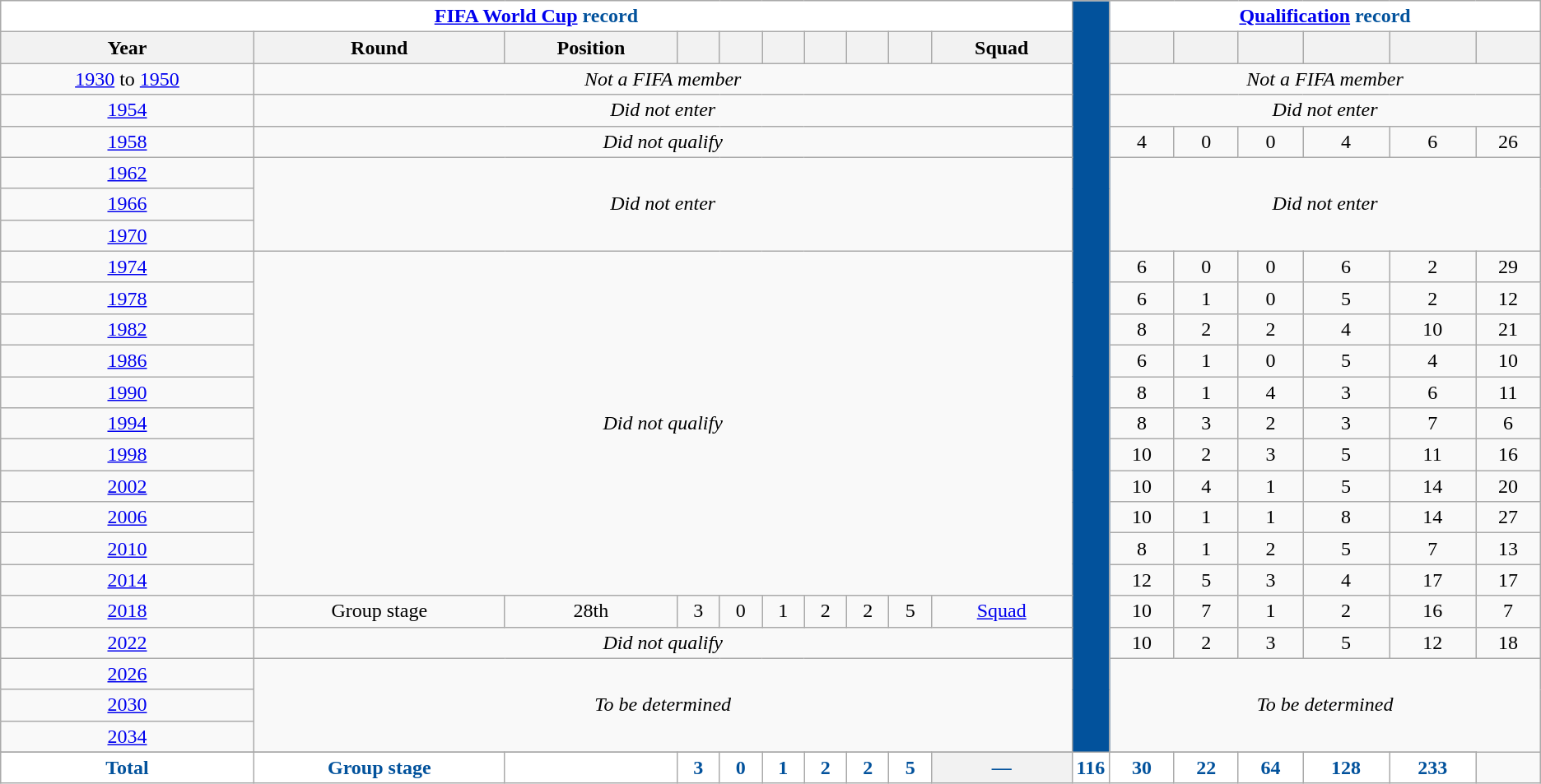<table class="wikitable" style="text-align: center;">
<tr style="color:#02529C;">
<th colspan="10" style="background:#FFFFFF;"><a href='#'>FIFA World Cup</a> record</th>
<th style="width:1%; background:#02529C;" rowspan=25></th>
<th colspan="6" style="background:#FFFFFF;"><a href='#'>Qualification</a> record</th>
</tr>
<tr>
<th>Year</th>
<th>Round</th>
<th>Position</th>
<th></th>
<th></th>
<th></th>
<th></th>
<th></th>
<th></th>
<th>Squad</th>
<th></th>
<th></th>
<th></th>
<th></th>
<th></th>
<th></th>
</tr>
<tr>
<td> <a href='#'>1930</a> to  <a href='#'>1950</a></td>
<td colspan=9><em>Not a FIFA member</em></td>
<td colspan=6><em>Not a FIFA member</em></td>
</tr>
<tr>
<td> <a href='#'>1954</a></td>
<td colspan=9><em>Did not enter</em></td>
<td colspan=6><em>Did not enter</em></td>
</tr>
<tr>
<td> <a href='#'>1958</a></td>
<td colspan="9"><em>Did not qualify</em></td>
<td>4</td>
<td>0</td>
<td>0</td>
<td>4</td>
<td>6</td>
<td>26</td>
</tr>
<tr>
<td> <a href='#'>1962</a></td>
<td colspan="9" rowspan="3"><em>Did not enter</em></td>
<td colspan=6 rowspan=3><em>Did not enter</em></td>
</tr>
<tr>
<td> <a href='#'>1966</a></td>
</tr>
<tr>
<td> <a href='#'>1970</a></td>
</tr>
<tr>
<td> <a href='#'>1974</a></td>
<td colspan="9" rowspan="11"><em>Did not qualify</em></td>
<td>6</td>
<td>0</td>
<td>0</td>
<td>6</td>
<td>2</td>
<td>29</td>
</tr>
<tr>
<td> <a href='#'>1978</a></td>
<td>6</td>
<td>1</td>
<td>0</td>
<td>5</td>
<td>2</td>
<td>12</td>
</tr>
<tr>
<td> <a href='#'>1982</a></td>
<td>8</td>
<td>2</td>
<td>2</td>
<td>4</td>
<td>10</td>
<td>21</td>
</tr>
<tr>
<td> <a href='#'>1986</a></td>
<td>6</td>
<td>1</td>
<td>0</td>
<td>5</td>
<td>4</td>
<td>10</td>
</tr>
<tr>
<td> <a href='#'>1990</a></td>
<td>8</td>
<td>1</td>
<td>4</td>
<td>3</td>
<td>6</td>
<td>11</td>
</tr>
<tr>
<td> <a href='#'>1994</a></td>
<td>8</td>
<td>3</td>
<td>2</td>
<td>3</td>
<td>7</td>
<td>6</td>
</tr>
<tr>
<td> <a href='#'>1998</a></td>
<td>10</td>
<td>2</td>
<td>3</td>
<td>5</td>
<td>11</td>
<td>16</td>
</tr>
<tr>
<td>  <a href='#'>2002</a></td>
<td>10</td>
<td>4</td>
<td>1</td>
<td>5</td>
<td>14</td>
<td>20</td>
</tr>
<tr>
<td> <a href='#'>2006</a></td>
<td>10</td>
<td>1</td>
<td>1</td>
<td>8</td>
<td>14</td>
<td>27</td>
</tr>
<tr>
<td> <a href='#'>2010</a></td>
<td>8</td>
<td>1</td>
<td>2</td>
<td>5</td>
<td>7</td>
<td>13</td>
</tr>
<tr>
<td> <a href='#'>2014</a></td>
<td>12</td>
<td>5</td>
<td>3</td>
<td>4</td>
<td>17</td>
<td>17</td>
</tr>
<tr>
<td> <a href='#'>2018</a></td>
<td>Group stage</td>
<td>28th</td>
<td>3</td>
<td>0</td>
<td>1</td>
<td>2</td>
<td>2</td>
<td>5</td>
<td><a href='#'>Squad</a></td>
<td>10</td>
<td>7</td>
<td>1</td>
<td>2</td>
<td>16</td>
<td>7</td>
</tr>
<tr>
<td> <a href='#'>2022</a></td>
<td colspan="9"><em>Did not qualify</em></td>
<td>10</td>
<td>2</td>
<td>3</td>
<td>5</td>
<td>12</td>
<td>18</td>
</tr>
<tr>
<td>   <a href='#'>2026</a></td>
<td colspan="9" rowspan="3"><em>To be determined</em></td>
<td colspan="6" rowspan="3"><em> To be determined </em></td>
</tr>
<tr>
<td>   <a href='#'>2030</a></td>
</tr>
<tr>
<td> <a href='#'>2034</a></td>
</tr>
<tr>
</tr>
<tr style="color:#02529C;">
<th style="background:#FFFFFF;">Total</th>
<th style="background:#FFFFFF;">Group stage</th>
<th style="background:#FFFFFF;"></th>
<th style="background:#FFFFFF;">3</th>
<th style="background:#FFFFFF;">0</th>
<th style="background:#FFFFFF;">1</th>
<th style="background:#FFFFFF;">2</th>
<th style="background:#FFFFFF;">2</th>
<th style="background:#FFFFFF;">5</th>
<th>—</th>
<th style="background:#FFFFFF;">116</th>
<th style="background:#FFFFFF;">30</th>
<th style="background:#FFFFFF;">22</th>
<th style="background:#FFFFFF;">64</th>
<th style="background:#FFFFFF;">128</th>
<th style="background:#FFFFFF;">233</th>
</tr>
</table>
